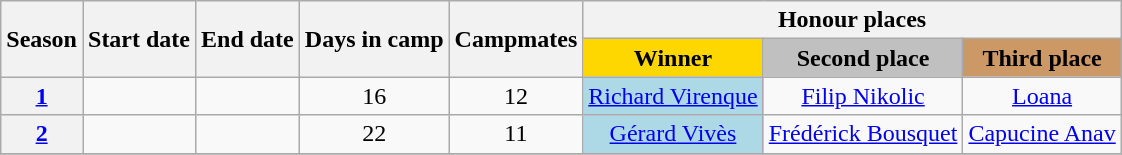<table class="wikitable plainrowheaders" style="text-align:center;">
<tr>
<th rowspan="2">Season</th>
<th rowspan="2">Start date</th>
<th rowspan="2">End date</th>
<th rowspan="2">Days in camp</th>
<th rowspan="2">Campmates</th>
<th colspan="3">Honour places</th>
</tr>
<tr>
<th style="background:gold;">Winner</th>
<th style="background:silver;">Second place</th>
<th style="background:#c96;">Third place</th>
</tr>
<tr>
<th scope="row"><a href='#'>1</a></th>
<td></td>
<td></td>
<td>16</td>
<td>12</td>
<td style="background:lightblue;"><a href='#'>Richard Virenque</a></td>
<td><a href='#'>Filip Nikolic</a></td>
<td><a href='#'>Loana</a></td>
</tr>
<tr>
<th scope="row"><a href='#'>2</a></th>
<td></td>
<td></td>
<td>22</td>
<td>11</td>
<td style="background:lightblue;"><a href='#'>Gérard Vivès</a></td>
<td><a href='#'>Frédérick Bousquet</a></td>
<td><a href='#'>Capucine Anav</a></td>
</tr>
<tr>
</tr>
</table>
